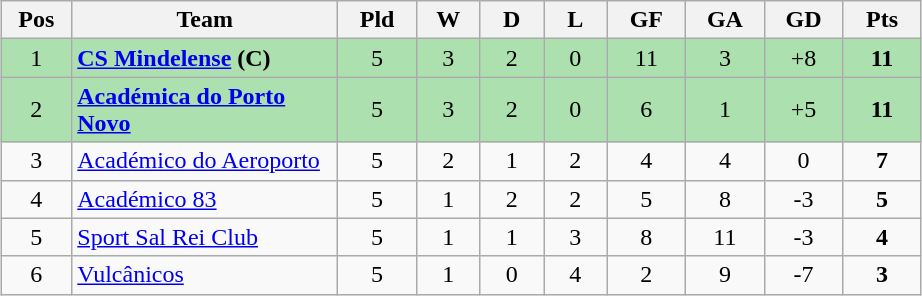<table class="wikitable" style="margin:1em auto; text-align: center;">
<tr>
<th style="width: 40px;">Pos</th>
<th style="width: 170px;">Team</th>
<th style="width: 45px;">Pld</th>
<th style="width: 35px;">W</th>
<th style="width: 35px;">D</th>
<th style="width: 35px;">L</th>
<th style="width: 45px;">GF</th>
<th style="width: 45px;">GA</th>
<th style="width: 45px;">GD</th>
<th style="width: 45px;">Pts</th>
</tr>
<tr style="background:#ACE1AF;">
<td>1</td>
<td style="text-align: left;"><strong><a href='#'>CS Mindelense</a> (C)</strong></td>
<td>5</td>
<td>3</td>
<td>2</td>
<td>0</td>
<td>11</td>
<td>3</td>
<td>+8</td>
<td><strong>11</strong></td>
</tr>
<tr style="background:#ACE1AF;">
<td>2</td>
<td style="text-align: left;"><strong><a href='#'>Académica do Porto Novo</a></strong></td>
<td>5</td>
<td>3</td>
<td>2</td>
<td>0</td>
<td>6</td>
<td>1</td>
<td>+5</td>
<td><strong>11</strong></td>
</tr>
<tr>
<td>3</td>
<td style="text-align: left;"><a href='#'>Académico do Aeroporto</a></td>
<td>5</td>
<td>2</td>
<td>1</td>
<td>2</td>
<td>4</td>
<td>4</td>
<td>0</td>
<td><strong>7</strong></td>
</tr>
<tr>
<td>4</td>
<td style="text-align: left;"><a href='#'>Académico 83</a></td>
<td>5</td>
<td>1</td>
<td>2</td>
<td>2</td>
<td>5</td>
<td>8</td>
<td>-3</td>
<td><strong>5</strong></td>
</tr>
<tr>
<td>5</td>
<td style="text-align: left;"><a href='#'>Sport Sal Rei Club</a></td>
<td>5</td>
<td>1</td>
<td>1</td>
<td>3</td>
<td>8</td>
<td>11</td>
<td>-3</td>
<td><strong>4</strong></td>
</tr>
<tr>
<td>6</td>
<td style="text-align: left;"><a href='#'>Vulcânicos</a></td>
<td>5</td>
<td>1</td>
<td>0</td>
<td>4</td>
<td>2</td>
<td>9</td>
<td>-7</td>
<td><strong>3</strong></td>
</tr>
</table>
